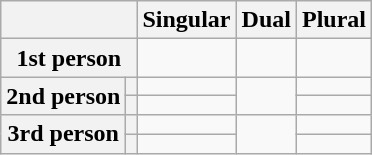<table class="wikitable">
<tr>
<th colspan="2"></th>
<th>Singular</th>
<th>Dual</th>
<th>Plural</th>
</tr>
<tr>
<th colspan="2">1st person</th>
<td></td>
<td></td>
<td></td>
</tr>
<tr>
<th rowspan="2">2nd person</th>
<th></th>
<td></td>
<td rowspan="2"></td>
<td></td>
</tr>
<tr>
<th></th>
<td></td>
<td></td>
</tr>
<tr>
<th rowspan="2">3rd person</th>
<th></th>
<td></td>
<td rowspan="2"></td>
<td></td>
</tr>
<tr>
<th></th>
<td></td>
<td></td>
</tr>
</table>
